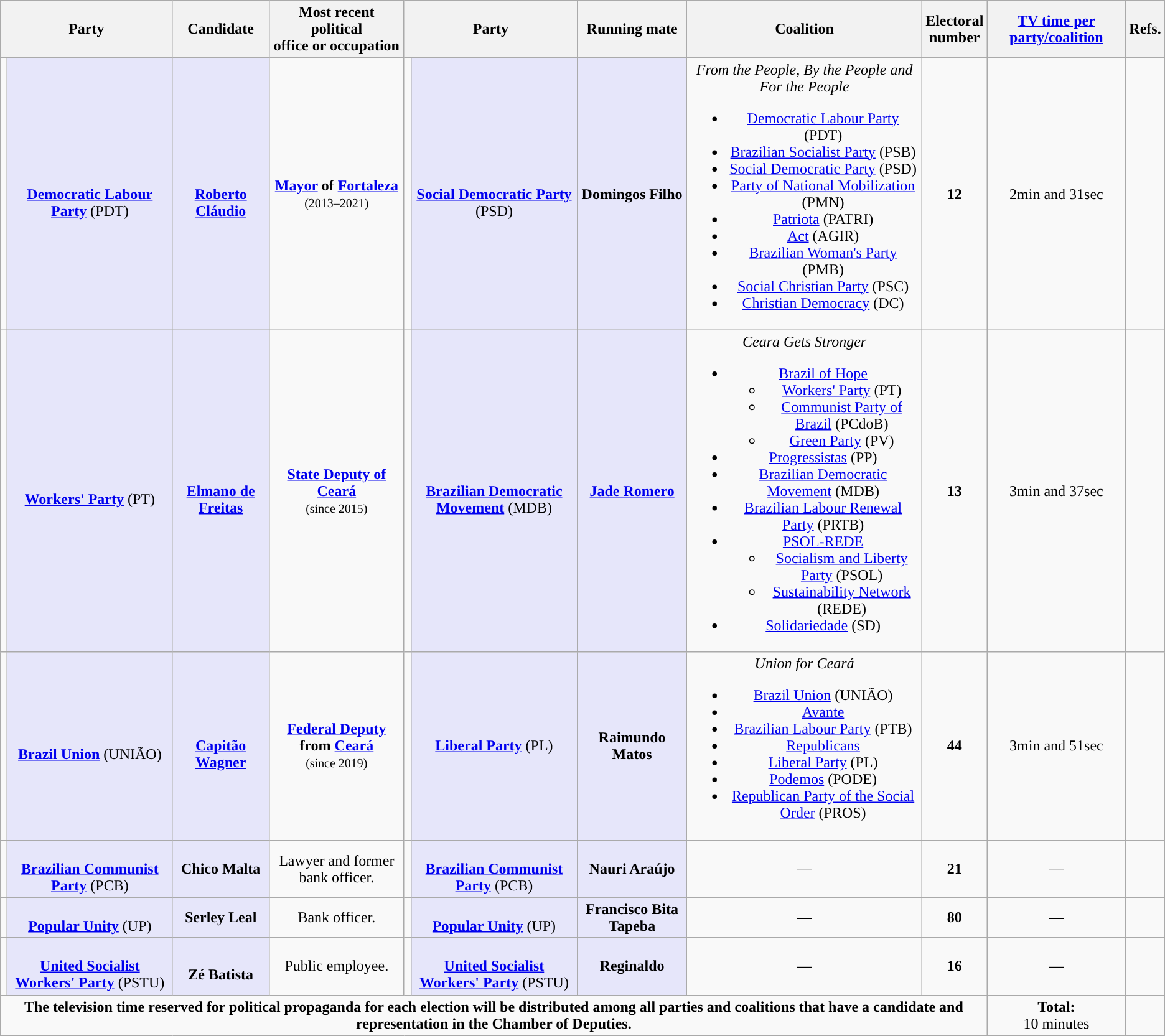<table class="wikitable" style="text-align:center;">
<tr>
<th colspan="2">Party</th>
<th>Candidate</th>
<th>Most recent political<br>office or occupation</th>
<th colspan="2">Party</th>
<th>Running mate</th>
<th>Coalition</th>
<th>Electoral<br>number</th>
<th><a href='#'>TV time per party/coalition</a></th>
<th>Refs.</th>
</tr>
<tr>
<td style="background-color:"></td>
<td style="background:lavender;"><strong><br><a href='#'>Democratic Labour Party</a></strong> (PDT)</td>
<td style="background:lavender;"><br><strong><a href='#'>Roberto Cláudio</a></strong></td>
<td><strong><a href='#'>Mayor</a> of <a href='#'>Fortaleza</a></strong><br><small>(2013–2021)</small></td>
<td style="background-color:"></td>
<td style="background:lavender;"><br><strong><a href='#'>Social Democratic Party</a></strong> (PSD)</td>
<td style="background:lavender;"><strong>Domingos Filho</strong></td>
<td><em>From the People, By the People and For the People</em><br><ul><li><a href='#'>Democratic Labour Party</a> (PDT)</li><li><a href='#'>Brazilian Socialist Party</a> (PSB)</li><li><a href='#'>Social Democratic Party</a> (PSD)</li><li><a href='#'>Party of National Mobilization</a> (PMN)</li><li><a href='#'>Patriota</a> (PATRI)</li><li><a href='#'>Act</a> (AGIR)</li><li><a href='#'>Brazilian Woman's Party</a> (PMB)</li><li><a href='#'>Social Christian Party</a> (PSC)</li><li><a href='#'>Christian Democracy</a> (DC)</li></ul></td>
<td><strong>12</strong></td>
<td>2min and 31sec</td>
<td><br></td>
</tr>
<tr>
<td style="background-color:"></td>
<td style="background:lavender;"><strong></strong><br><strong><a href='#'>Workers' Party</a></strong> (PT)</td>
<td style="background:lavender;"><br><strong><a href='#'>Elmano de Freitas</a></strong></td>
<td><strong><a href='#'>State Deputy of Ceará</a></strong><br><small>(since 2015)</small></td>
<td style="background-color:"></td>
<td style="background:lavender;"><br><strong><a href='#'>Brazilian Democratic Movement</a></strong> (MDB)</td>
<td style="background:lavender;"><strong><a href='#'>Jade Romero</a></strong></td>
<td><em>Ceara Gets Stronger</em><br><ul><li><a href='#'>Brazil of Hope</a><ul><li><a href='#'>Workers' Party</a> (PT)</li><li><a href='#'>Communist Party of Brazil</a> (PCdoB)</li><li><a href='#'>Green Party</a> (PV)</li></ul></li><li><a href='#'>Progressistas</a> (PP)</li><li><a href='#'>Brazilian Democratic Movement</a> (MDB)</li><li><a href='#'>Brazilian Labour Renewal Party</a> (PRTB)</li><li><a href='#'>PSOL-REDE</a><ul><li><a href='#'>Socialism and Liberty Party</a> (PSOL)</li><li><a href='#'>Sustainability Network</a> (REDE)</li></ul></li><li><a href='#'>Solidariedade</a> (SD)</li></ul></td>
<td><strong>13</strong></td>
<td>3min and 37sec</td>
<td><br><br></td>
</tr>
<tr>
<td style="background-color:"></td>
<td style="background:lavender;"><br><strong><a href='#'>Brazil Union</a></strong> (UNIÃO)</td>
<td style="background:lavender;"><br><strong><a href='#'>Capitão Wagner</a></strong></td>
<td><strong><a href='#'>Federal Deputy</a> from <a href='#'>Ceará</a></strong><br><small>(since 2019)</small></td>
<td style="background-color:"></td>
<td style="background:lavender;"><strong><a href='#'>Liberal Party</a></strong> (PL)</td>
<td style="background:lavender;"><strong>Raimundo Matos</strong></td>
<td><em>Union for Ceará</em><br><ul><li><a href='#'>Brazil Union</a> (UNIÃO)</li><li><a href='#'>Avante</a></li><li><a href='#'>Brazilian Labour Party</a> (PTB)</li><li><a href='#'>Republicans</a></li><li><a href='#'>Liberal Party</a> (PL)</li><li><a href='#'>Podemos</a> (PODE)</li><li><a href='#'>Republican Party of the Social Order</a> (PROS)</li></ul></td>
<td><strong>44</strong></td>
<td>3min and 51sec</td>
<td><br></td>
</tr>
<tr>
<td style="background-color:"></td>
<td style="background:lavender;"><br><strong><a href='#'>Brazilian Communist Party</a></strong> (PCB)</td>
<td style="background:lavender;"><strong>Chico Malta</strong></td>
<td>Lawyer and former bank officer.</td>
<td style="background-color:"></td>
<td style="background:lavender;"><br><strong><a href='#'>Brazilian Communist Party</a></strong> (PCB)</td>
<td style="background:lavender;"><strong>Nauri Araújo</strong></td>
<td>—</td>
<td><strong>21</strong></td>
<td>—</td>
<td></td>
</tr>
<tr>
<td style="background-color:"></td>
<td style="background:lavender;"><br><strong><a href='#'>Popular Unity</a></strong> (UP)</td>
<td style="background:lavender;"><strong>Serley Leal</strong></td>
<td>Bank officer.</td>
<td style="background-color:"></td>
<td style="background:lavender;"><br><strong><a href='#'>Popular Unity</a></strong> (UP)</td>
<td style="background:lavender;"><strong>Francisco Bita Tapeba</strong></td>
<td>—</td>
<td><strong>80</strong></td>
<td>—</td>
<td><br></td>
</tr>
<tr>
<td style="background-color:"></td>
<td style="background:lavender;"><br><strong><a href='#'>United Socialist Workers' Party</a></strong> (PSTU)</td>
<td style="background:lavender;"><br><strong>Zé Batista</strong></td>
<td>Public employee.</td>
<td style="background-color:"></td>
<td style="background:lavender;"><br><strong><a href='#'>United Socialist Workers' Party</a></strong> (PSTU)</td>
<td style="background:lavender;"><strong>Reginaldo</strong></td>
<td>—</td>
<td><strong>16</strong></td>
<td>—</td>
<td><br></td>
</tr>
<tr>
<td colspan="9"><strong>The television time reserved for political propaganda for each election will be distributed among all parties and coalitions that have a candidate and representation in the Chamber of Deputies.</strong></td>
<td><strong>Total:</strong><br>10 minutes</td>
<td></td>
</tr>
</table>
